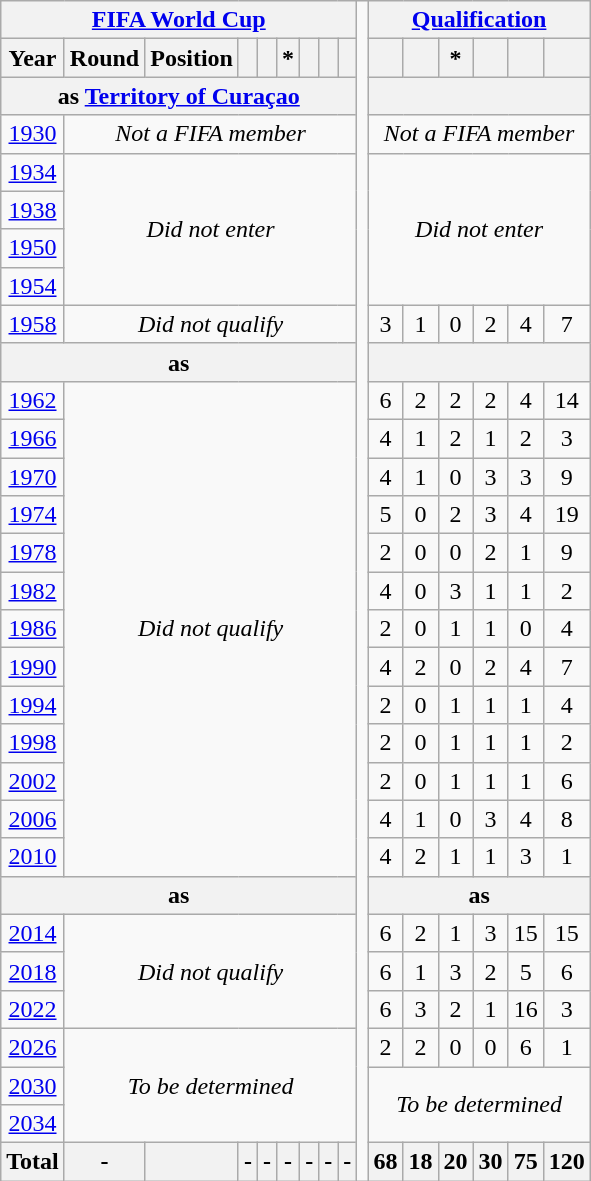<table class="wikitable" style="text-align: center;">
<tr>
<th colspan=9><a href='#'>FIFA World Cup</a></th>
<td rowspan=31></td>
<th colspan=7><a href='#'>Qualification</a></th>
</tr>
<tr>
<th>Year</th>
<th>Round</th>
<th>Position</th>
<th></th>
<th></th>
<th>*</th>
<th></th>
<th></th>
<th></th>
<th></th>
<th></th>
<th>*</th>
<th></th>
<th></th>
<th></th>
</tr>
<tr>
<th colspan=9>as  <a href='#'>Territory of Curaçao</a></th>
<th colspan=7></th>
</tr>
<tr>
<td> <a href='#'>1930</a></td>
<td colspan=8><em>Not a FIFA member</em></td>
<td colspan=6><em>Not a FIFA member</em></td>
</tr>
<tr>
<td> <a href='#'>1934</a></td>
<td colspan=8 rowspan=4><em>Did not enter</em></td>
<td colspan=6 rowspan=4><em>Did not enter</em></td>
</tr>
<tr>
<td> <a href='#'>1938</a></td>
</tr>
<tr>
<td> <a href='#'>1950</a></td>
</tr>
<tr>
<td> <a href='#'>1954</a></td>
</tr>
<tr>
<td> <a href='#'>1958</a></td>
<td colspan=8><em>Did not qualify</em></td>
<td>3</td>
<td>1</td>
<td>0</td>
<td>2</td>
<td>4</td>
<td>7</td>
</tr>
<tr>
<th colspan=9>as </th>
<th colspan=7></th>
</tr>
<tr>
<td> <a href='#'>1962</a></td>
<td colspan=8 rowspan=13><em>Did not qualify</em></td>
<td>6</td>
<td>2</td>
<td>2</td>
<td>2</td>
<td>4</td>
<td>14</td>
</tr>
<tr>
<td> <a href='#'>1966</a></td>
<td>4</td>
<td>1</td>
<td>2</td>
<td>1</td>
<td>2</td>
<td>3</td>
</tr>
<tr>
<td> <a href='#'>1970</a></td>
<td>4</td>
<td>1</td>
<td>0</td>
<td>3</td>
<td>3</td>
<td>9</td>
</tr>
<tr>
<td> <a href='#'>1974</a></td>
<td>5</td>
<td>0</td>
<td>2</td>
<td>3</td>
<td>4</td>
<td>19</td>
</tr>
<tr>
<td> <a href='#'>1978</a></td>
<td>2</td>
<td>0</td>
<td>0</td>
<td>2</td>
<td>1</td>
<td>9</td>
</tr>
<tr>
<td> <a href='#'>1982</a></td>
<td>4</td>
<td>0</td>
<td>3</td>
<td>1</td>
<td>1</td>
<td>2</td>
</tr>
<tr>
<td> <a href='#'>1986</a></td>
<td>2</td>
<td>0</td>
<td>1</td>
<td>1</td>
<td>0</td>
<td>4</td>
</tr>
<tr>
<td> <a href='#'>1990</a></td>
<td>4</td>
<td>2</td>
<td>0</td>
<td>2</td>
<td>4</td>
<td>7</td>
</tr>
<tr>
<td> <a href='#'>1994</a></td>
<td>2</td>
<td>0</td>
<td>1</td>
<td>1</td>
<td>1</td>
<td>4</td>
</tr>
<tr>
<td> <a href='#'>1998</a></td>
<td>2</td>
<td>0</td>
<td>1</td>
<td>1</td>
<td>1</td>
<td>2</td>
</tr>
<tr>
<td>  <a href='#'>2002</a></td>
<td>2</td>
<td>0</td>
<td>1</td>
<td>1</td>
<td>1</td>
<td>6</td>
</tr>
<tr>
<td> <a href='#'>2006</a></td>
<td>4</td>
<td>1</td>
<td>0</td>
<td>3</td>
<td>4</td>
<td>8</td>
</tr>
<tr>
<td> <a href='#'>2010</a></td>
<td>4</td>
<td>2</td>
<td>1</td>
<td>1</td>
<td>3</td>
<td>1</td>
</tr>
<tr>
<th colspan=9>as </th>
<th colspan=7>as </th>
</tr>
<tr>
<td> <a href='#'>2014</a></td>
<td colspan=8 rowspan=3><em>Did not qualify</em></td>
<td>6</td>
<td>2</td>
<td>1</td>
<td>3</td>
<td>15</td>
<td>15</td>
</tr>
<tr>
<td> <a href='#'>2018</a></td>
<td>6</td>
<td>1</td>
<td>3</td>
<td>2</td>
<td>5</td>
<td>6</td>
</tr>
<tr>
<td> <a href='#'>2022</a></td>
<td>6</td>
<td>3</td>
<td>2</td>
<td>1</td>
<td>16</td>
<td>3</td>
</tr>
<tr>
<td>   <a href='#'>2026</a></td>
<td colspan=8 rowspan=3><em>To be determined</em></td>
<td>2</td>
<td>2</td>
<td>0</td>
<td>0</td>
<td>6</td>
<td>1</td>
</tr>
<tr>
<td>   <a href='#'>2030</a></td>
<td colspan=6 rowspan=2><em>To be determined</em></td>
</tr>
<tr>
<td> <a href='#'>2034</a></td>
</tr>
<tr>
<th>Total</th>
<th>-</th>
<th></th>
<th>-</th>
<th>-</th>
<th>-</th>
<th>-</th>
<th>-</th>
<th>-</th>
<th>68</th>
<th>18</th>
<th>20</th>
<th>30</th>
<th>75</th>
<th>120</th>
</tr>
</table>
